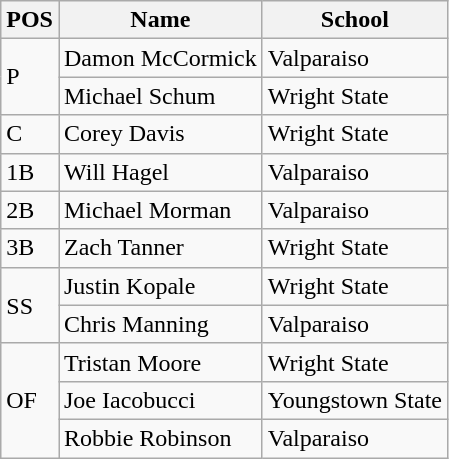<table class=wikitable>
<tr>
<th>POS</th>
<th>Name</th>
<th>School</th>
</tr>
<tr>
<td rowspan=2>P</td>
<td>Damon McCormick</td>
<td>Valparaiso</td>
</tr>
<tr>
<td>Michael Schum</td>
<td>Wright State</td>
</tr>
<tr>
<td>C</td>
<td>Corey Davis</td>
<td>Wright State</td>
</tr>
<tr>
<td>1B</td>
<td>Will Hagel</td>
<td>Valparaiso</td>
</tr>
<tr>
<td>2B</td>
<td>Michael Morman</td>
<td>Valparaiso</td>
</tr>
<tr>
<td>3B</td>
<td>Zach Tanner</td>
<td>Wright State</td>
</tr>
<tr>
<td rowspan=2>SS</td>
<td>Justin Kopale</td>
<td>Wright State</td>
</tr>
<tr>
<td>Chris Manning</td>
<td>Valparaiso</td>
</tr>
<tr>
<td rowspan=3>OF</td>
<td>Tristan Moore</td>
<td>Wright State</td>
</tr>
<tr>
<td>Joe Iacobucci</td>
<td>Youngstown State</td>
</tr>
<tr>
<td>Robbie Robinson</td>
<td>Valparaiso</td>
</tr>
</table>
